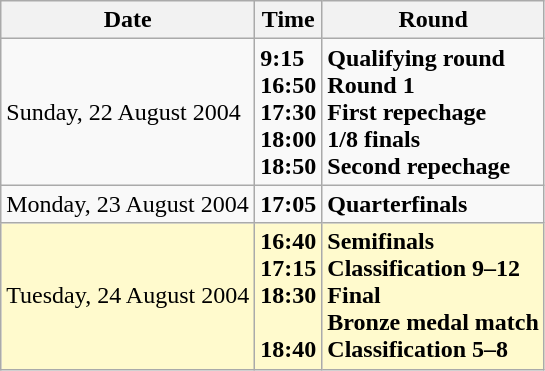<table class="wikitable">
<tr>
<th>Date</th>
<th>Time</th>
<th>Round</th>
</tr>
<tr>
<td>Sunday, 22 August 2004</td>
<td><strong>9:15</strong><br><strong>16:50</strong><br><strong>17:30</strong><br><strong>18:00</strong><br><strong>18:50</strong></td>
<td><strong>Qualifying round</strong><br><strong>Round 1</strong><br><strong>First repechage</strong><br><strong>1/8 finals</strong><br><strong>Second repechage</strong></td>
</tr>
<tr>
<td>Monday, 23 August 2004</td>
<td><strong>17:05</strong></td>
<td><strong>Quarterfinals</strong></td>
</tr>
<tr style=background:lemonchiffon>
<td>Tuesday, 24 August 2004</td>
<td><strong>16:40</strong><br><strong>17:15</strong><br><strong>18:30</strong><br> <br><strong>18:40</strong></td>
<td><strong>Semifinals</strong><br><strong>Classification 9–12</strong><br><strong>Final</strong><br><strong>Bronze medal match</strong><br><strong>Classification 5–8</strong></td>
</tr>
</table>
